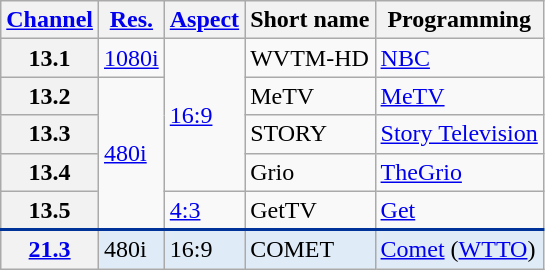<table class="wikitable">
<tr>
<th scope = "col"><a href='#'>Channel</a></th>
<th scope = "col"><a href='#'>Res.</a></th>
<th scope = "col"><a href='#'>Aspect</a></th>
<th scope = "col">Short name</th>
<th scope = "col">Programming</th>
</tr>
<tr>
<th scope = "row">13.1</th>
<td><a href='#'>1080i</a></td>
<td rowspan=4><a href='#'>16:9</a></td>
<td>WVTM-HD</td>
<td><a href='#'>NBC</a></td>
</tr>
<tr>
<th scope = "row">13.2</th>
<td rowspan=4><a href='#'>480i</a></td>
<td>MeTV</td>
<td><a href='#'>MeTV</a></td>
</tr>
<tr>
<th scope = "row">13.3</th>
<td>STORY</td>
<td><a href='#'>Story Television</a></td>
</tr>
<tr>
<th scope = "row">13.4</th>
<td>Grio</td>
<td><a href='#'>TheGrio</a></td>
</tr>
<tr>
<th scope = "row">13.5</th>
<td><a href='#'>4:3</a></td>
<td>GetTV</td>
<td><a href='#'>Get</a></td>
</tr>
<tr style="background-color:#DFEBF6; border-top: 2px solid #003399;">
<th scope = "row"><a href='#'>21.3</a></th>
<td>480i</td>
<td>16:9</td>
<td>COMET</td>
<td><a href='#'>Comet</a> (<a href='#'>WTTO</a>)</td>
</tr>
</table>
